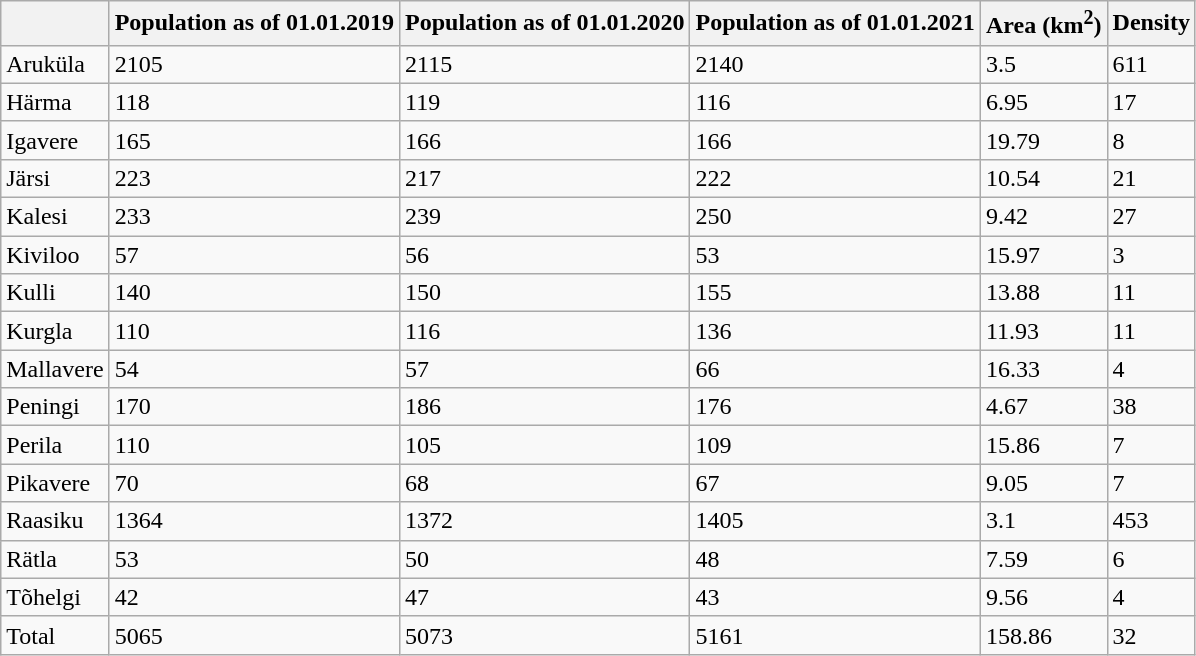<table class="wikitable sortable mw-collapsible mw-collapsed">
<tr>
<th></th>
<th>Population as of 01.01.2019</th>
<th>Population as of 01.01.2020</th>
<th>Population as of 01.01.2021</th>
<th>Area (<strong>km</strong><sup>2</sup>)</th>
<th>Density</th>
</tr>
<tr>
<td>Aruküla</td>
<td>2105</td>
<td>2115</td>
<td>2140</td>
<td>3.5</td>
<td>611</td>
</tr>
<tr>
<td>Härma</td>
<td>118</td>
<td>119</td>
<td>116</td>
<td>6.95</td>
<td>17</td>
</tr>
<tr>
<td>Igavere</td>
<td>165</td>
<td>166</td>
<td>166</td>
<td>19.79</td>
<td>8</td>
</tr>
<tr>
<td>Järsi</td>
<td>223</td>
<td>217</td>
<td>222</td>
<td>10.54</td>
<td>21</td>
</tr>
<tr>
<td>Kalesi</td>
<td>233</td>
<td>239</td>
<td>250</td>
<td>9.42</td>
<td>27</td>
</tr>
<tr>
<td>Kiviloo</td>
<td>57</td>
<td>56</td>
<td>53</td>
<td>15.97</td>
<td>3</td>
</tr>
<tr>
<td>Kulli</td>
<td>140</td>
<td>150</td>
<td>155</td>
<td>13.88</td>
<td>11</td>
</tr>
<tr>
<td>Kurgla</td>
<td>110</td>
<td>116</td>
<td>136</td>
<td>11.93</td>
<td>11</td>
</tr>
<tr>
<td>Mallavere</td>
<td>54</td>
<td>57</td>
<td>66</td>
<td>16.33</td>
<td>4</td>
</tr>
<tr>
<td>Peningi</td>
<td>170</td>
<td>186</td>
<td>176</td>
<td>4.67</td>
<td>38</td>
</tr>
<tr>
<td>Perila</td>
<td>110</td>
<td>105</td>
<td>109</td>
<td>15.86</td>
<td>7</td>
</tr>
<tr>
<td>Pikavere</td>
<td>70</td>
<td>68</td>
<td>67</td>
<td>9.05</td>
<td>7</td>
</tr>
<tr>
<td>Raasiku</td>
<td>1364</td>
<td>1372</td>
<td>1405</td>
<td>3.1</td>
<td>453</td>
</tr>
<tr>
<td>Rätla</td>
<td>53</td>
<td>50</td>
<td>48</td>
<td>7.59</td>
<td>6</td>
</tr>
<tr>
<td>Tõhelgi</td>
<td>42</td>
<td>47</td>
<td>43</td>
<td>9.56</td>
<td>4</td>
</tr>
<tr>
<td>Total</td>
<td>5065</td>
<td>5073</td>
<td>5161</td>
<td>158.86</td>
<td>32</td>
</tr>
</table>
